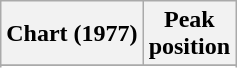<table class="wikitable sortable">
<tr>
<th align="left">Chart (1977)</th>
<th style="text-align:center;">Peak<br>position</th>
</tr>
<tr>
</tr>
<tr>
</tr>
<tr>
</tr>
</table>
